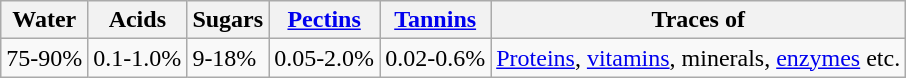<table class="wikitable">
<tr>
<th>Water</th>
<th>Acids</th>
<th>Sugars</th>
<th><a href='#'>Pectins</a></th>
<th><a href='#'>Tannins</a></th>
<th>Traces of</th>
</tr>
<tr>
<td>75-90%</td>
<td>0.1-1.0%</td>
<td>9-18%</td>
<td>0.05-2.0%</td>
<td>0.02-0.6%</td>
<td><a href='#'>Proteins</a>, <a href='#'>vitamins</a>, minerals, <a href='#'>enzymes</a> etc.</td>
</tr>
</table>
